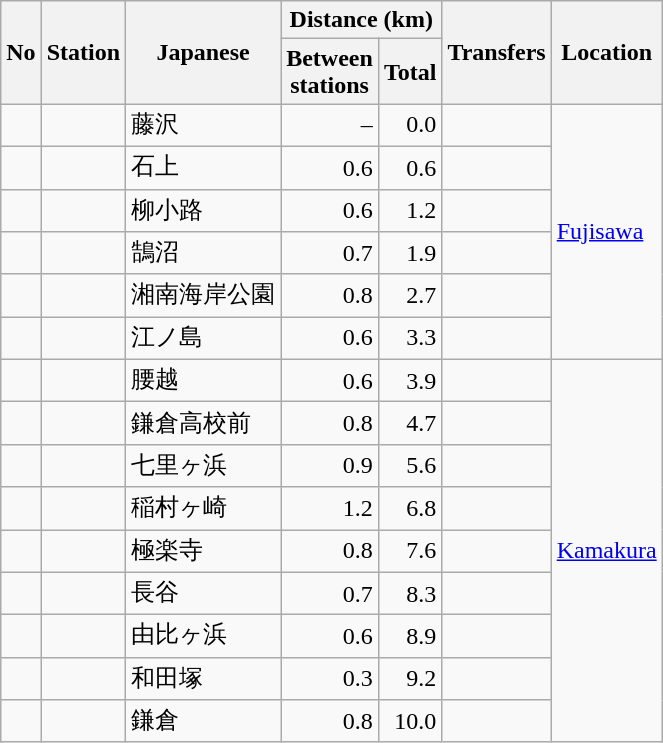<table class="wikitable">
<tr>
<th rowspan="2">No</th>
<th rowspan="2">Station</th>
<th rowspan="2">Japanese</th>
<th colspan="2">Distance (km)</th>
<th rowspan="2">Transfers</th>
<th rowspan="2">Location</th>
</tr>
<tr>
<th>Between<br>stations</th>
<th>Total</th>
</tr>
<tr>
<td></td>
<td></td>
<td>藤沢</td>
<td align="right">–</td>
<td align="right">0.0</td>
<td></td>
<td rowspan="6"><a href='#'>Fujisawa</a></td>
</tr>
<tr>
<td></td>
<td></td>
<td>石上</td>
<td align="right">0.6</td>
<td align="right">0.6</td>
<td></td>
</tr>
<tr>
<td></td>
<td></td>
<td>柳小路</td>
<td align="right">0.6</td>
<td align="right">1.2</td>
<td></td>
</tr>
<tr>
<td></td>
<td></td>
<td>鵠沼</td>
<td align="right">0.7</td>
<td align="right">1.9</td>
<td></td>
</tr>
<tr>
<td></td>
<td></td>
<td>湘南海岸公園</td>
<td align="right">0.8</td>
<td align="right">2.7</td>
<td></td>
</tr>
<tr>
<td></td>
<td></td>
<td>江ノ島</td>
<td align="right">0.6</td>
<td align="right">3.3</td>
<td></td>
</tr>
<tr>
<td></td>
<td></td>
<td>腰越</td>
<td align="right">0.6</td>
<td align="right">3.9</td>
<td></td>
<td rowspan="9"><a href='#'>Kamakura</a></td>
</tr>
<tr>
<td></td>
<td></td>
<td>鎌倉高校前</td>
<td align="right">0.8</td>
<td align="right">4.7</td>
<td></td>
</tr>
<tr>
<td></td>
<td></td>
<td>七里ヶ浜</td>
<td align="right">0.9</td>
<td align="right">5.6</td>
<td></td>
</tr>
<tr>
<td></td>
<td></td>
<td>稲村ヶ崎</td>
<td align="right">1.2</td>
<td align="right">6.8</td>
<td></td>
</tr>
<tr>
<td></td>
<td></td>
<td>極楽寺</td>
<td align="right">0.8</td>
<td align="right">7.6</td>
<td></td>
</tr>
<tr>
<td></td>
<td></td>
<td>長谷</td>
<td align="right">0.7</td>
<td align="right">8.3</td>
<td></td>
</tr>
<tr>
<td></td>
<td></td>
<td>由比ヶ浜</td>
<td align="right">0.6</td>
<td align="right">8.9</td>
<td></td>
</tr>
<tr>
<td></td>
<td></td>
<td>和田塚</td>
<td align="right">0.3</td>
<td align="right">9.2</td>
<td></td>
</tr>
<tr>
<td></td>
<td></td>
<td>鎌倉</td>
<td align="right">0.8</td>
<td align="right">10.0</td>
<td></td>
</tr>
</table>
